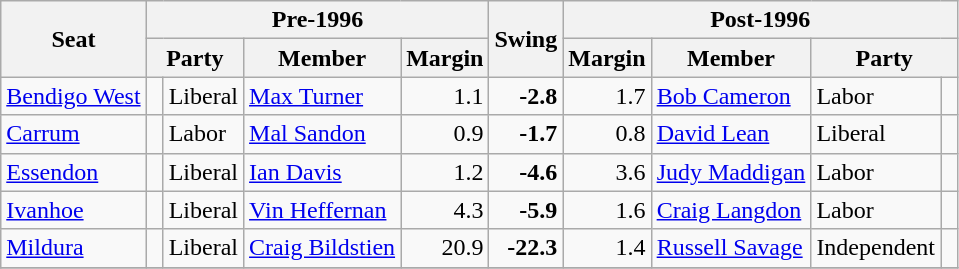<table class="wikitable">
<tr>
<th rowspan="2">Seat</th>
<th colspan="4">Pre-1996</th>
<th rowspan="2">Swing</th>
<th colspan="4">Post-1996</th>
</tr>
<tr>
<th colspan="2">Party</th>
<th>Member</th>
<th>Margin</th>
<th>Margin</th>
<th>Member</th>
<th colspan="2">Party</th>
</tr>
<tr>
<td><a href='#'>Bendigo West</a></td>
<td> </td>
<td>Liberal</td>
<td><a href='#'>Max Turner</a></td>
<td style="text-align:right;">1.1</td>
<td style="text-align:right;"><strong>-2.8</strong></td>
<td style="text-align:right;">1.7</td>
<td><a href='#'>Bob Cameron</a></td>
<td>Labor</td>
<td> </td>
</tr>
<tr>
<td><a href='#'>Carrum</a></td>
<td> </td>
<td>Labor</td>
<td><a href='#'>Mal Sandon</a></td>
<td style="text-align:right;">0.9</td>
<td style="text-align:right;"><strong>-1.7</strong></td>
<td style="text-align:right;">0.8</td>
<td><a href='#'>David Lean</a></td>
<td>Liberal</td>
<td> </td>
</tr>
<tr>
<td><a href='#'>Essendon</a></td>
<td> </td>
<td>Liberal</td>
<td><a href='#'>Ian Davis</a></td>
<td style="text-align:right;">1.2</td>
<td style="text-align:right;"><strong>-4.6</strong></td>
<td style="text-align:right;">3.6</td>
<td><a href='#'>Judy Maddigan</a></td>
<td>Labor</td>
<td> </td>
</tr>
<tr>
<td><a href='#'>Ivanhoe</a></td>
<td> </td>
<td>Liberal</td>
<td><a href='#'>Vin Heffernan</a></td>
<td style="text-align:right;">4.3</td>
<td style="text-align:right;"><strong>-5.9</strong></td>
<td style="text-align:right;">1.6</td>
<td><a href='#'>Craig Langdon</a></td>
<td>Labor</td>
<td> </td>
</tr>
<tr>
<td><a href='#'>Mildura</a></td>
<td> </td>
<td>Liberal</td>
<td><a href='#'>Craig Bildstien</a></td>
<td style="text-align:right;">20.9</td>
<td style="text-align:right;"><strong>-22.3</strong></td>
<td style="text-align:right;">1.4</td>
<td><a href='#'>Russell Savage</a></td>
<td>Independent</td>
<td> </td>
</tr>
<tr>
</tr>
</table>
